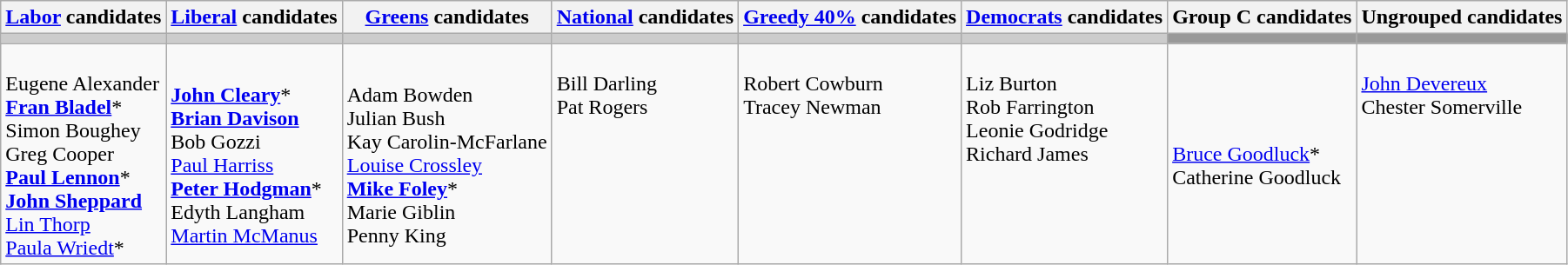<table class="wikitable">
<tr>
<th><a href='#'>Labor</a> candidates</th>
<th><a href='#'>Liberal</a> candidates</th>
<th><a href='#'>Greens</a> candidates</th>
<th><a href='#'>National</a> candidates</th>
<th><a href='#'>Greedy 40%</a> candidates</th>
<th><a href='#'>Democrats</a> candidates</th>
<th>Group C candidates</th>
<th>Ungrouped candidates</th>
</tr>
<tr bgcolor="#cccccc">
<td></td>
<td></td>
<td></td>
<td></td>
<td></td>
<td></td>
<td bgcolor="#999999"></td>
<td bgcolor="#999999"></td>
</tr>
<tr>
<td><br>Eugene Alexander<br>
<strong><a href='#'>Fran Bladel</a></strong>*<br>
Simon Boughey<br>
Greg Cooper<br>
<strong><a href='#'>Paul Lennon</a></strong>*<br>
<strong><a href='#'>John Sheppard</a></strong><br>
<a href='#'>Lin Thorp</a><br>
<a href='#'>Paula Wriedt</a>*</td>
<td><br><strong><a href='#'>John Cleary</a></strong>*<br>
<strong><a href='#'>Brian Davison</a></strong><br>
Bob Gozzi<br>
<a href='#'>Paul Harriss</a><br>
<strong><a href='#'>Peter Hodgman</a></strong>*<br>
Edyth Langham<br>
<a href='#'>Martin McManus</a></td>
<td><br>Adam Bowden<br>
Julian Bush<br>
Kay Carolin-McFarlane<br>
<a href='#'>Louise Crossley</a><br>
<strong><a href='#'>Mike Foley</a></strong>*<br>
Marie Giblin<br>
Penny King</td>
<td valign=top><br>Bill Darling<br>
Pat Rogers</td>
<td valign=top><br>Robert Cowburn<br>
Tracey Newman</td>
<td valign=top><br>Liz Burton<br>
Rob Farrington<br>
Leonie Godridge<br>
Richard James</td>
<td><br><a href='#'>Bruce Goodluck</a>*<br>
Catherine Goodluck</td>
<td valign=top><br><a href='#'>John Devereux</a><br>
Chester Somerville</td>
</tr>
</table>
